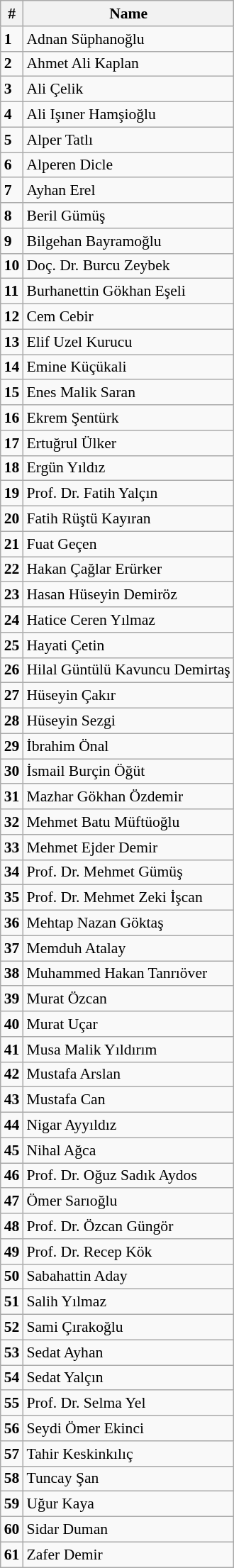<table class="wikitable" style="font-size:90%">
<tr>
<th>#</th>
<th>Name</th>
</tr>
<tr>
<td><strong>1</strong></td>
<td>Adnan Süphanoğlu</td>
</tr>
<tr>
<td><strong>2</strong></td>
<td>Ahmet Ali Kaplan</td>
</tr>
<tr>
<td><strong>3</strong></td>
<td>Ali Çelik</td>
</tr>
<tr>
<td><strong>4</strong></td>
<td>Ali Işıner Hamşioğlu</td>
</tr>
<tr>
<td><strong>5</strong></td>
<td>Alper Tatlı</td>
</tr>
<tr>
<td><strong>6</strong></td>
<td>Alperen Dicle</td>
</tr>
<tr>
<td><strong>7</strong></td>
<td>Ayhan Erel</td>
</tr>
<tr>
<td><strong>8</strong></td>
<td>Beril Gümüş</td>
</tr>
<tr>
<td><strong>9</strong></td>
<td>Bilgehan Bayramoğlu</td>
</tr>
<tr>
<td><strong>10</strong></td>
<td>Doç. Dr. Burcu Zeybek</td>
</tr>
<tr>
<td><strong>11</strong></td>
<td>Burhanettin Gökhan Eşeli</td>
</tr>
<tr>
<td><strong>12</strong></td>
<td>Cem Cebir</td>
</tr>
<tr>
<td><strong>13</strong></td>
<td>Elif Uzel Kurucu</td>
</tr>
<tr>
<td><strong>14</strong></td>
<td>Emine Küçükali</td>
</tr>
<tr>
<td><strong>15</strong></td>
<td>Enes Malik Saran</td>
</tr>
<tr>
<td><strong>16</strong></td>
<td>Ekrem Şentürk</td>
</tr>
<tr>
<td><strong>17</strong></td>
<td>Ertuğrul Ülker</td>
</tr>
<tr>
<td><strong>18</strong></td>
<td>Ergün Yıldız</td>
</tr>
<tr>
<td><strong>19</strong></td>
<td>Prof. Dr. Fatih Yalçın</td>
</tr>
<tr>
<td><strong>20</strong></td>
<td>Fatih Rüştü Kayıran</td>
</tr>
<tr>
<td><strong>21</strong></td>
<td>Fuat Geçen</td>
</tr>
<tr>
<td><strong>22</strong></td>
<td>Hakan Çağlar Erürker</td>
</tr>
<tr>
<td><strong>23</strong></td>
<td>Hasan Hüseyin Demiröz</td>
</tr>
<tr>
<td><strong>24</strong></td>
<td>Hatice Ceren Yılmaz</td>
</tr>
<tr>
<td><strong>25</strong></td>
<td>Hayati Çetin</td>
</tr>
<tr>
<td><strong>26</strong></td>
<td>Hilal Güntülü Kavuncu Demirtaş</td>
</tr>
<tr>
<td><strong>27</strong></td>
<td>Hüseyin Çakır</td>
</tr>
<tr>
<td><strong>28</strong></td>
<td>Hüseyin Sezgi</td>
</tr>
<tr>
<td><strong>29</strong></td>
<td>İbrahim Önal</td>
</tr>
<tr>
<td><strong>30</strong></td>
<td>İsmail Burçin Öğüt</td>
</tr>
<tr>
<td><strong>31</strong></td>
<td>Mazhar Gökhan Özdemir</td>
</tr>
<tr>
<td><strong>32</strong></td>
<td>Mehmet Batu Müftüoğlu</td>
</tr>
<tr>
<td><strong>33</strong></td>
<td>Mehmet Ejder Demir</td>
</tr>
<tr>
<td><strong>34</strong></td>
<td>Prof. Dr. Mehmet Gümüş</td>
</tr>
<tr>
<td><strong>35</strong></td>
<td>Prof. Dr. Mehmet Zeki İşcan</td>
</tr>
<tr>
<td><strong>36</strong></td>
<td>Mehtap Nazan Göktaş</td>
</tr>
<tr>
<td><strong>37</strong></td>
<td>Memduh Atalay</td>
</tr>
<tr>
<td><strong>38</strong></td>
<td>Muhammed Hakan Tanrıöver</td>
</tr>
<tr>
<td><strong>39</strong></td>
<td>Murat Özcan</td>
</tr>
<tr>
<td><strong>40</strong></td>
<td>Murat Uçar</td>
</tr>
<tr>
<td><strong>41</strong></td>
<td>Musa Malik Yıldırım</td>
</tr>
<tr>
<td><strong>42</strong></td>
<td>Mustafa Arslan</td>
</tr>
<tr>
<td><strong>43</strong></td>
<td>Mustafa Can</td>
</tr>
<tr>
<td><strong>44</strong></td>
<td>Nigar Ayyıldız</td>
</tr>
<tr>
<td><strong>45</strong></td>
<td>Nihal Ağca</td>
</tr>
<tr>
<td><strong>46</strong></td>
<td>Prof. Dr. Oğuz Sadık Aydos</td>
</tr>
<tr>
<td><strong>47</strong></td>
<td>Ömer Sarıoğlu</td>
</tr>
<tr>
<td><strong>48</strong></td>
<td>Prof. Dr. Özcan Güngör</td>
</tr>
<tr>
<td><strong>49</strong></td>
<td>Prof. Dr. Recep Kök</td>
</tr>
<tr>
<td><strong>50</strong></td>
<td>Sabahattin Aday</td>
</tr>
<tr>
<td><strong>51</strong></td>
<td>Salih Yılmaz</td>
</tr>
<tr>
<td><strong>52</strong></td>
<td>Sami Çırakoğlu</td>
</tr>
<tr>
<td><strong>53</strong></td>
<td>Sedat Ayhan</td>
</tr>
<tr>
<td><strong>54</strong></td>
<td>Sedat Yalçın</td>
</tr>
<tr>
<td><strong>55</strong></td>
<td>Prof. Dr. Selma Yel</td>
</tr>
<tr>
<td><strong>56</strong></td>
<td>Seydi Ömer Ekinci</td>
</tr>
<tr>
<td><strong>57</strong></td>
<td>Tahir Keskinkılıç</td>
</tr>
<tr>
<td><strong>58</strong></td>
<td>Tuncay Şan</td>
</tr>
<tr>
<td><strong>59</strong></td>
<td>Uğur Kaya</td>
</tr>
<tr>
<td><strong>60</strong></td>
<td>Sidar Duman</td>
</tr>
<tr>
<td><strong>61</strong></td>
<td>Zafer Demir</td>
</tr>
</table>
